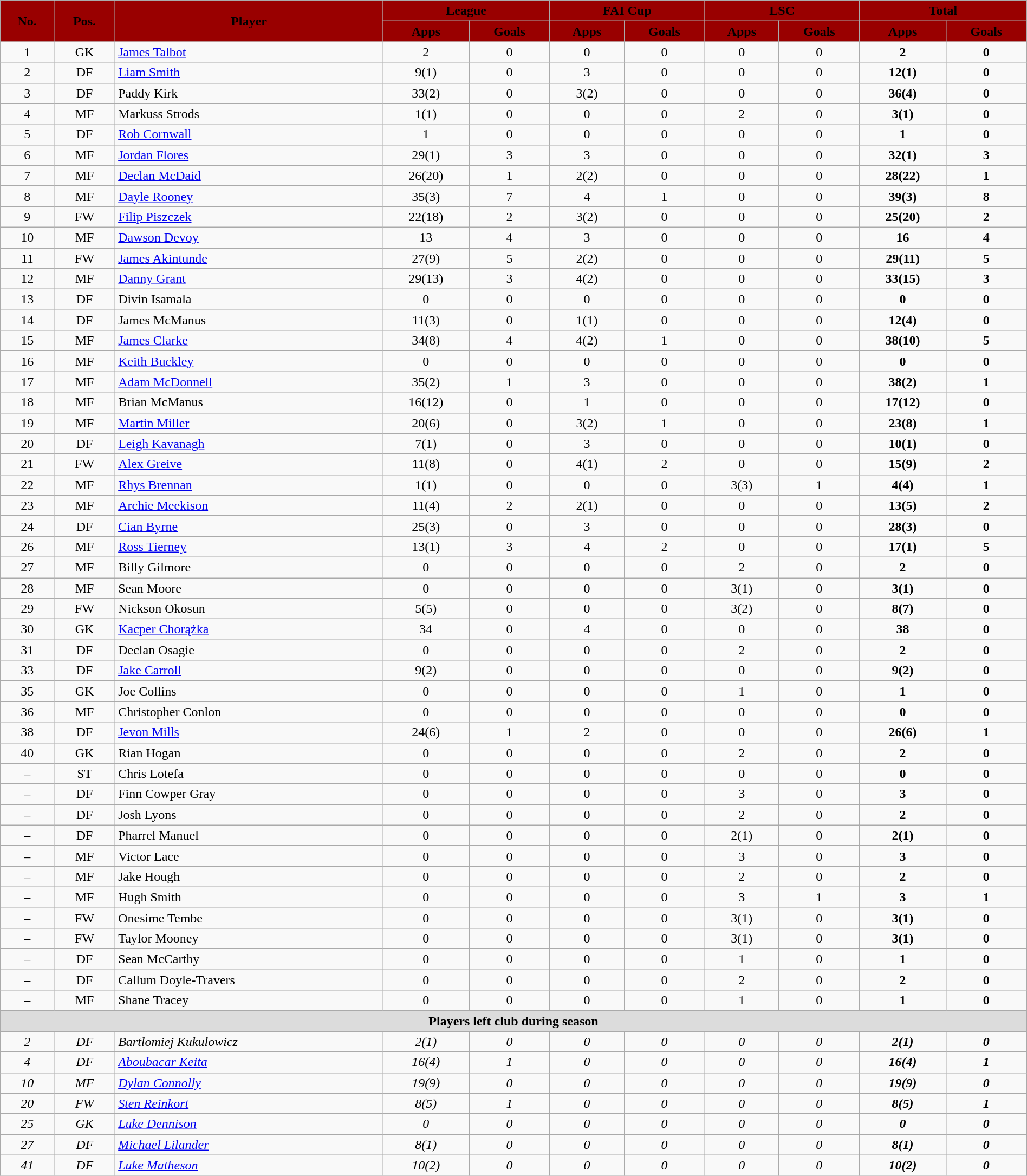<table class="wikitable" style="text-align:center;width:100%;">
<tr>
<th rowspan=2 style=background:#990000;color:#000000>No.</th>
<th rowspan=2 style=background:#990000;color:#000000>Pos.</th>
<th rowspan=2 style=background:#990000;color:#000000>Player</th>
<th colspan=2 style=background:#990000;color:#000000>League</th>
<th colspan=2 style=background:#990000;color:#000000>FAI Cup</th>
<th colspan=2 style=background:#990000;color:#000000>LSC</th>
<th colspan=2 style=background:#990000;color:#000000>Total</th>
</tr>
<tr>
<th style=background:#990000;color:#000000>Apps</th>
<th style=background:#990000;color:#000000>Goals</th>
<th style=background:#990000;color:#000000>Apps</th>
<th style=background:#990000;color:#000000>Goals</th>
<th style=background:#990000;color:#000000>Apps</th>
<th style=background:#990000;color:#000000>Goals</th>
<th style=background:#990000;color:#000000>Apps</th>
<th style=background:#990000;color:#000000>Goals</th>
</tr>
<tr>
<td>1</td>
<td>GK</td>
<td align=left> <a href='#'>James Talbot</a></td>
<td>2</td>
<td>0</td>
<td>0</td>
<td>0</td>
<td>0</td>
<td>0</td>
<td><strong>2</strong></td>
<td><strong>0</strong></td>
</tr>
<tr>
<td>2</td>
<td>DF</td>
<td align=left> <a href='#'>Liam Smith</a></td>
<td>9(1)</td>
<td>0</td>
<td>3</td>
<td>0</td>
<td>0</td>
<td>0</td>
<td><strong>12(1)</strong></td>
<td><strong>0</strong></td>
</tr>
<tr>
<td>3</td>
<td>DF</td>
<td align=left> Paddy Kirk</td>
<td>33(2)</td>
<td>0</td>
<td>3(2)</td>
<td>0</td>
<td>0</td>
<td>0</td>
<td><strong>36(4)</strong></td>
<td><strong>0</strong></td>
</tr>
<tr>
<td>4</td>
<td>MF</td>
<td align=left> Markuss Strods</td>
<td>1(1)</td>
<td>0</td>
<td>0</td>
<td>0</td>
<td>2</td>
<td>0</td>
<td><strong>3(1)</strong></td>
<td><strong>0</strong></td>
</tr>
<tr>
<td>5</td>
<td>DF</td>
<td align=left> <a href='#'>Rob Cornwall</a></td>
<td>1</td>
<td>0</td>
<td>0</td>
<td>0</td>
<td>0</td>
<td>0</td>
<td><strong>1</strong></td>
<td><strong>0</strong></td>
</tr>
<tr>
<td>6</td>
<td>MF</td>
<td align=left> <a href='#'>Jordan Flores</a></td>
<td>29(1)</td>
<td>3</td>
<td>3</td>
<td>0</td>
<td>0</td>
<td>0</td>
<td><strong>32(1)</strong></td>
<td><strong>3</strong></td>
</tr>
<tr>
<td>7</td>
<td>MF</td>
<td align=left> <a href='#'>Declan McDaid</a></td>
<td>26(20)</td>
<td>1</td>
<td>2(2)</td>
<td>0</td>
<td>0</td>
<td>0</td>
<td><strong>28(22)</strong></td>
<td><strong>1</strong></td>
</tr>
<tr>
<td>8</td>
<td>MF</td>
<td align=left> <a href='#'>Dayle Rooney</a></td>
<td>35(3)</td>
<td>7</td>
<td>4</td>
<td>1</td>
<td>0</td>
<td>0</td>
<td><strong>39(3)</strong></td>
<td><strong>8</strong></td>
</tr>
<tr>
<td>9</td>
<td>FW</td>
<td align=left> <a href='#'>Filip Piszczek</a></td>
<td>22(18)</td>
<td>2</td>
<td>3(2)</td>
<td>0</td>
<td>0</td>
<td>0</td>
<td><strong>25(20)</strong></td>
<td><strong>2</strong></td>
</tr>
<tr>
<td>10</td>
<td>MF</td>
<td align=left> <a href='#'>Dawson Devoy</a></td>
<td>13</td>
<td>4</td>
<td>3</td>
<td>0</td>
<td>0</td>
<td>0</td>
<td><strong>16</strong></td>
<td><strong>4</strong></td>
</tr>
<tr>
<td>11</td>
<td>FW</td>
<td align=left> <a href='#'>James Akintunde</a></td>
<td>27(9)</td>
<td>5</td>
<td>2(2)</td>
<td>0</td>
<td>0</td>
<td>0</td>
<td><strong>29(11)</strong></td>
<td><strong>5</strong></td>
</tr>
<tr>
<td>12</td>
<td>MF</td>
<td align=left> <a href='#'>Danny Grant</a></td>
<td>29(13)</td>
<td>3</td>
<td>4(2)</td>
<td>0</td>
<td>0</td>
<td>0</td>
<td><strong>33(15)</strong></td>
<td><strong>3</strong></td>
</tr>
<tr>
<td>13</td>
<td>DF</td>
<td align=left> Divin Isamala</td>
<td>0</td>
<td>0</td>
<td>0</td>
<td>0</td>
<td>0</td>
<td>0</td>
<td><strong>0</strong></td>
<td><strong>0</strong></td>
</tr>
<tr>
<td>14</td>
<td>DF</td>
<td align=left> James McManus</td>
<td>11(3)</td>
<td>0</td>
<td>1(1)</td>
<td>0</td>
<td>0</td>
<td>0</td>
<td><strong>12(4)</strong></td>
<td><strong>0</strong></td>
</tr>
<tr>
<td>15</td>
<td>MF</td>
<td align=left> <a href='#'>James Clarke</a></td>
<td>34(8)</td>
<td>4</td>
<td>4(2)</td>
<td>1</td>
<td>0</td>
<td>0</td>
<td><strong>38(10)</strong></td>
<td><strong>5</strong></td>
</tr>
<tr>
<td>16</td>
<td>MF</td>
<td align=left> <a href='#'>Keith Buckley</a></td>
<td>0</td>
<td>0</td>
<td>0</td>
<td>0</td>
<td>0</td>
<td>0</td>
<td><strong>0</strong></td>
<td><strong>0</strong></td>
</tr>
<tr>
<td>17</td>
<td>MF</td>
<td align=left> <a href='#'>Adam McDonnell</a></td>
<td>35(2)</td>
<td>1</td>
<td>3</td>
<td>0</td>
<td>0</td>
<td>0</td>
<td><strong>38(2)</strong></td>
<td><strong>1</strong></td>
</tr>
<tr>
<td>18</td>
<td>MF</td>
<td align=left> Brian McManus</td>
<td>16(12)</td>
<td>0</td>
<td>1</td>
<td>0</td>
<td>0</td>
<td>0</td>
<td><strong>17(12)</strong></td>
<td><strong>0</strong></td>
</tr>
<tr>
<td>19</td>
<td>MF</td>
<td align=left> <a href='#'>Martin Miller</a></td>
<td>20(6)</td>
<td>0</td>
<td>3(2)</td>
<td>1</td>
<td>0</td>
<td>0</td>
<td><strong>23(8)</strong></td>
<td><strong>1</strong></td>
</tr>
<tr>
<td>20</td>
<td>DF</td>
<td align=left> <a href='#'>Leigh Kavanagh</a></td>
<td>7(1)</td>
<td>0</td>
<td>3</td>
<td>0</td>
<td>0</td>
<td>0</td>
<td><strong>10(1)</strong></td>
<td><strong>0</strong></td>
</tr>
<tr>
<td>21</td>
<td>FW</td>
<td align=left> <a href='#'>Alex Greive</a></td>
<td>11(8)</td>
<td>0</td>
<td>4(1)</td>
<td>2</td>
<td>0</td>
<td>0</td>
<td><strong>15(9)</strong></td>
<td><strong>2</strong></td>
</tr>
<tr>
<td>22</td>
<td>MF</td>
<td align=left> <a href='#'>Rhys Brennan</a></td>
<td>1(1)</td>
<td>0</td>
<td>0</td>
<td>0</td>
<td>3(3)</td>
<td>1</td>
<td><strong>4(4)</strong></td>
<td><strong>1</strong></td>
</tr>
<tr>
<td>23</td>
<td>MF</td>
<td align=left> <a href='#'>Archie Meekison</a></td>
<td>11(4)</td>
<td>2</td>
<td>2(1)</td>
<td>0</td>
<td>0</td>
<td>0</td>
<td><strong>13(5)</strong></td>
<td><strong>2</strong></td>
</tr>
<tr>
<td>24</td>
<td>DF</td>
<td align=left> <a href='#'>Cian Byrne</a></td>
<td>25(3)</td>
<td>0</td>
<td>3</td>
<td>0</td>
<td>0</td>
<td>0</td>
<td><strong>28(3)</strong></td>
<td><strong>0</strong></td>
</tr>
<tr>
<td>26</td>
<td>MF</td>
<td align=left> <a href='#'>Ross Tierney</a></td>
<td>13(1)</td>
<td>3</td>
<td>4</td>
<td>2</td>
<td>0</td>
<td>0</td>
<td><strong>17(1)</strong></td>
<td><strong>5</strong></td>
</tr>
<tr>
<td>27</td>
<td>MF</td>
<td align=left> Billy Gilmore</td>
<td>0</td>
<td>0</td>
<td>0</td>
<td>0</td>
<td>2</td>
<td>0</td>
<td><strong>2</strong></td>
<td><strong>0</strong></td>
</tr>
<tr>
<td>28</td>
<td>MF</td>
<td align=left> Sean Moore</td>
<td>0</td>
<td>0</td>
<td>0</td>
<td>0</td>
<td>3(1)</td>
<td>0</td>
<td><strong>3(1)</strong></td>
<td><strong>0</strong></td>
</tr>
<tr>
<td>29</td>
<td>FW</td>
<td align=left> Nickson Okosun</td>
<td>5(5)</td>
<td>0</td>
<td>0</td>
<td>0</td>
<td>3(2)</td>
<td>0</td>
<td><strong>8(7)</strong></td>
<td><strong>0</strong></td>
</tr>
<tr>
<td>30</td>
<td>GK</td>
<td align=left> <a href='#'>Kacper Chorążka</a></td>
<td>34</td>
<td>0</td>
<td>4</td>
<td>0</td>
<td>0</td>
<td>0</td>
<td><strong>38</strong></td>
<td><strong>0</strong></td>
</tr>
<tr>
<td>31</td>
<td>DF</td>
<td align=left> Declan Osagie</td>
<td>0</td>
<td>0</td>
<td>0</td>
<td>0</td>
<td>2</td>
<td>0</td>
<td><strong>2</strong></td>
<td><strong>0</strong></td>
</tr>
<tr>
<td>33</td>
<td>DF</td>
<td align=left> <a href='#'>Jake Carroll</a></td>
<td>9(2)</td>
<td>0</td>
<td>0</td>
<td>0</td>
<td>0</td>
<td>0</td>
<td><strong>9(2)</strong></td>
<td><strong>0</strong></td>
</tr>
<tr>
<td>35</td>
<td>GK</td>
<td align=left> Joe Collins</td>
<td>0</td>
<td>0</td>
<td>0</td>
<td>0</td>
<td>1</td>
<td>0</td>
<td><strong>1</strong></td>
<td><strong>0</strong></td>
</tr>
<tr>
<td>36</td>
<td>MF</td>
<td align=left> Christopher Conlon</td>
<td>0</td>
<td>0</td>
<td>0</td>
<td>0</td>
<td>0</td>
<td>0</td>
<td><strong>0</strong></td>
<td><strong>0</strong></td>
</tr>
<tr>
<td>38</td>
<td>DF</td>
<td align=left> <a href='#'>Jevon Mills</a></td>
<td>24(6)</td>
<td>1</td>
<td>2</td>
<td>0</td>
<td>0</td>
<td>0</td>
<td><strong>26(6)</strong></td>
<td><strong>1</strong></td>
</tr>
<tr>
<td>40</td>
<td>GK</td>
<td align=left> Rian Hogan</td>
<td>0</td>
<td>0</td>
<td>0</td>
<td>0</td>
<td>2</td>
<td>0</td>
<td><strong>2</strong></td>
<td><strong>0</strong></td>
</tr>
<tr>
<td>–</td>
<td>ST</td>
<td align=left> Chris Lotefa</td>
<td>0</td>
<td>0</td>
<td>0</td>
<td>0</td>
<td>0</td>
<td>0</td>
<td><strong>0</strong></td>
<td><strong>0</strong></td>
</tr>
<tr>
<td>–</td>
<td>DF</td>
<td align=left> Finn Cowper Gray</td>
<td>0</td>
<td>0</td>
<td>0</td>
<td>0</td>
<td>3</td>
<td>0</td>
<td><strong>3</strong></td>
<td><strong>0</strong></td>
</tr>
<tr>
<td>–</td>
<td>DF</td>
<td align=left> Josh Lyons</td>
<td>0</td>
<td>0</td>
<td>0</td>
<td>0</td>
<td>2</td>
<td>0</td>
<td><strong>2</strong></td>
<td><strong>0</strong></td>
</tr>
<tr>
<td>–</td>
<td>DF</td>
<td align=left> Pharrel Manuel</td>
<td>0</td>
<td>0</td>
<td>0</td>
<td>0</td>
<td>2(1)</td>
<td>0</td>
<td><strong>2(1)</strong></td>
<td><strong>0</strong></td>
</tr>
<tr>
<td>–</td>
<td>MF</td>
<td align=left> Victor Lace</td>
<td>0</td>
<td>0</td>
<td>0</td>
<td>0</td>
<td>3</td>
<td>0</td>
<td><strong>3</strong></td>
<td><strong>0</strong></td>
</tr>
<tr>
<td>–</td>
<td>MF</td>
<td align=left> Jake Hough</td>
<td>0</td>
<td>0</td>
<td>0</td>
<td>0</td>
<td>2</td>
<td>0</td>
<td><strong>2</strong></td>
<td><strong>0</strong></td>
</tr>
<tr>
<td>–</td>
<td>MF</td>
<td align=left> Hugh Smith</td>
<td>0</td>
<td>0</td>
<td>0</td>
<td>0</td>
<td>3</td>
<td>1</td>
<td><strong>3</strong></td>
<td><strong>1</strong></td>
</tr>
<tr>
<td>–</td>
<td>FW</td>
<td align=left> Onesime Tembe</td>
<td>0</td>
<td>0</td>
<td>0</td>
<td>0</td>
<td>3(1)</td>
<td>0</td>
<td><strong>3(1)</strong></td>
<td><strong>0</strong></td>
</tr>
<tr>
<td>–</td>
<td>FW</td>
<td align=left> Taylor Mooney</td>
<td>0</td>
<td>0</td>
<td>0</td>
<td>0</td>
<td>3(1)</td>
<td>0</td>
<td><strong>3(1)</strong></td>
<td><strong>0</strong></td>
</tr>
<tr>
<td>–</td>
<td>DF</td>
<td align=left> Sean McCarthy</td>
<td>0</td>
<td>0</td>
<td>0</td>
<td>0</td>
<td>1</td>
<td>0</td>
<td><strong>1</strong></td>
<td><strong>0</strong></td>
</tr>
<tr>
<td>–</td>
<td>DF</td>
<td align=left> Callum Doyle-Travers</td>
<td>0</td>
<td>0</td>
<td>0</td>
<td>0</td>
<td>2</td>
<td>0</td>
<td><strong>2</strong></td>
<td><strong>0</strong></td>
</tr>
<tr>
<td>–</td>
<td>MF</td>
<td align=left> Shane Tracey</td>
<td>0</td>
<td>0</td>
<td>0</td>
<td>0</td>
<td>1</td>
<td>0</td>
<td><strong>1</strong></td>
<td><strong>0</strong></td>
</tr>
<tr>
<th colspan=12 style=background:#dcdcdc>Players left club during season</th>
</tr>
<tr>
<td><em>2</em></td>
<td><em>DF</em></td>
<td align=left> <em>Bartlomiej Kukulowicz</em></td>
<td><em>2(1)</em></td>
<td><em>0</em></td>
<td><em>0</em></td>
<td><em>0</em></td>
<td><em>0</em></td>
<td><em>0</em></td>
<td><strong><em>2(1)</em></strong></td>
<td><strong><em>0</em></strong></td>
</tr>
<tr>
<td><em>4</em></td>
<td><em>DF</em></td>
<td align=left> <em><a href='#'>Aboubacar Keita</a></em></td>
<td><em>16(4)</em></td>
<td><em>1</em></td>
<td><em>0</em></td>
<td><em>0</em></td>
<td><em>0</em></td>
<td><em>0</em></td>
<td><strong><em>16(4)</em></strong></td>
<td><strong><em>1</em></strong></td>
</tr>
<tr>
<td><em>10</em></td>
<td><em>MF</em></td>
<td align=left> <em><a href='#'>Dylan Connolly</a></em></td>
<td><em>19(9)</em></td>
<td><em>0</em></td>
<td><em>0</em></td>
<td><em>0</em></td>
<td><em>0</em></td>
<td><em>0</em></td>
<td><strong><em>19(9)</em></strong></td>
<td><strong><em>0</em></strong></td>
</tr>
<tr>
<td><em>20</em></td>
<td><em>FW</em></td>
<td align=left> <em><a href='#'>Sten Reinkort</a></em></td>
<td><em>8(5)</em></td>
<td><em>1</em></td>
<td><em>0</em></td>
<td><em>0</em></td>
<td><em>0</em></td>
<td><em>0</em></td>
<td><strong><em>8(5)</em></strong></td>
<td><strong><em>1</em></strong></td>
</tr>
<tr>
<td><em>25</em></td>
<td><em>GK</em></td>
<td align=left> <em><a href='#'>Luke Dennison</a></em></td>
<td><em>0</em></td>
<td><em>0</em></td>
<td><em>0</em></td>
<td><em>0</em></td>
<td><em>0</em></td>
<td><em>0</em></td>
<td><strong><em>0</em></strong></td>
<td><strong><em>0</em></strong></td>
</tr>
<tr>
<td><em>27</em></td>
<td><em>DF</em></td>
<td align=left> <em><a href='#'>Michael Lilander</a></em></td>
<td><em>8(1)</em></td>
<td><em>0</em></td>
<td><em>0</em></td>
<td><em>0</em></td>
<td><em>0</em></td>
<td><em>0</em></td>
<td><strong><em>8(1)</em></strong></td>
<td><strong><em>0</em></strong></td>
</tr>
<tr>
<td><em>41</em></td>
<td><em>DF</em></td>
<td align=left> <em><a href='#'>Luke Matheson</a></em></td>
<td><em>10(2)</em></td>
<td><em>0</em></td>
<td><em>0</em></td>
<td><em>0</em></td>
<td><em>0</em></td>
<td><em>0</em></td>
<td><strong><em>10(2)</em></strong></td>
<td><strong><em>0</em></strong></td>
</tr>
</table>
